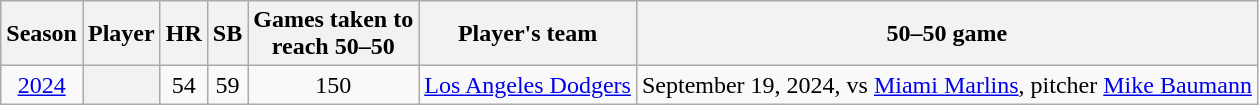<table class="wikitable sortable plainrowheaders" style="text-align:center;">
<tr>
<th scope="col">Season</th>
<th scope="col">Player</th>
<th scope="col">HR</th>
<th scope="col">SB</th>
<th scope="col">Games taken to<br> reach 50–50</th>
<th scope="col">Player's team</th>
<th scope="col">50–50 game</th>
</tr>
<tr>
<td><a href='#'>2024</a></td>
<th scope="row" style="text-align:center; "></th>
<td>54</td>
<td>59</td>
<td>150</td>
<td><a href='#'>Los Angeles Dodgers</a></td>
<td>September 19, 2024, vs <a href='#'>Miami Marlins</a>, pitcher <a href='#'>Mike Baumann</a></td>
</tr>
</table>
